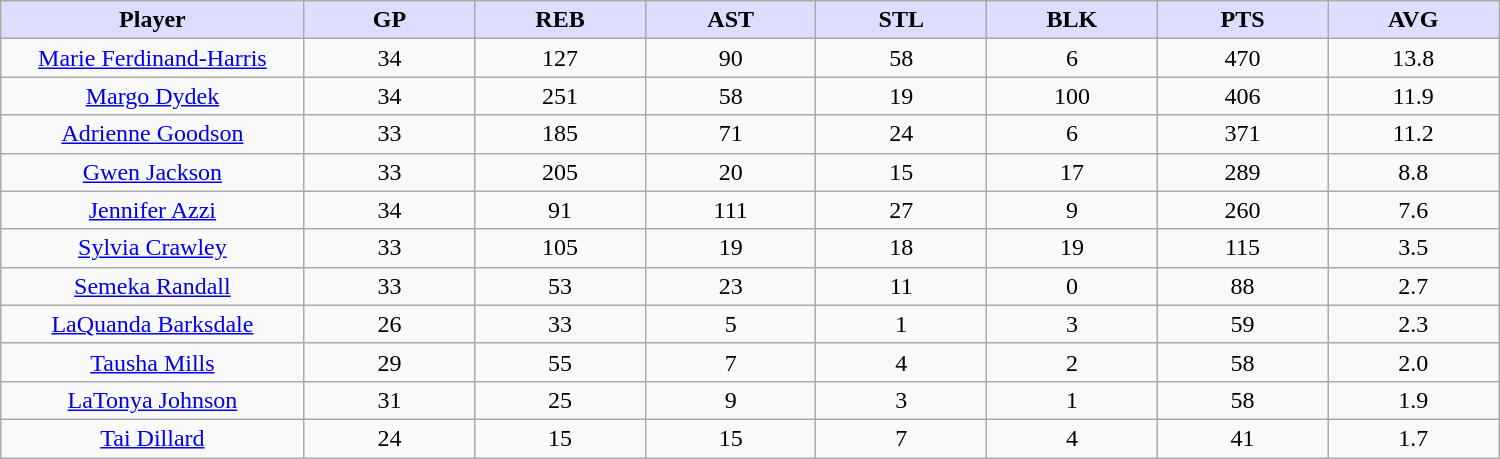<table class="wikitable sortable">
<tr>
<th style="background:#ddf; width:16%;">Player</th>
<th style="background:#ddf; width:9%;">GP</th>
<th style="background:#ddf; width:9%;">REB</th>
<th style="background:#ddf; width:9%;">AST</th>
<th style="background:#ddf; width:9%;">STL</th>
<th style="background:#ddf; width:9%;">BLK</th>
<th style="background:#ddf; width:9%;">PTS</th>
<th style="background:#ddf; width:9%;">AVG</th>
</tr>
<tr style="text-align:center;">
<td><a href='#'>Marie Ferdinand-Harris</a></td>
<td>34</td>
<td>127</td>
<td>90</td>
<td>58</td>
<td>6</td>
<td>470</td>
<td>13.8</td>
</tr>
<tr style="text-align:center;">
<td><a href='#'>Margo Dydek</a></td>
<td>34</td>
<td>251</td>
<td>58</td>
<td>19</td>
<td>100</td>
<td>406</td>
<td>11.9</td>
</tr>
<tr style="text-align:center;">
<td><a href='#'>Adrienne Goodson</a></td>
<td>33</td>
<td>185</td>
<td>71</td>
<td>24</td>
<td>6</td>
<td>371</td>
<td>11.2</td>
</tr>
<tr style="text-align:center;">
<td><a href='#'>Gwen Jackson</a></td>
<td>33</td>
<td>205</td>
<td>20</td>
<td>15</td>
<td>17</td>
<td>289</td>
<td>8.8</td>
</tr>
<tr style="text-align:center;">
<td><a href='#'>Jennifer Azzi</a></td>
<td>34</td>
<td>91</td>
<td>111</td>
<td>27</td>
<td>9</td>
<td>260</td>
<td>7.6</td>
</tr>
<tr style="text-align:center;">
<td><a href='#'>Sylvia Crawley</a></td>
<td>33</td>
<td>105</td>
<td>19</td>
<td>18</td>
<td>19</td>
<td>115</td>
<td>3.5</td>
</tr>
<tr style="text-align:center;">
<td><a href='#'>Semeka Randall</a></td>
<td>33</td>
<td>53</td>
<td>23</td>
<td>11</td>
<td>0</td>
<td>88</td>
<td>2.7</td>
</tr>
<tr style="text-align:center;">
<td><a href='#'>LaQuanda Barksdale</a></td>
<td>26</td>
<td>33</td>
<td>5</td>
<td>1</td>
<td>3</td>
<td>59</td>
<td>2.3</td>
</tr>
<tr style="text-align:center;">
<td><a href='#'>Tausha Mills</a></td>
<td>29</td>
<td>55</td>
<td>7</td>
<td>4</td>
<td>2</td>
<td>58</td>
<td>2.0</td>
</tr>
<tr style="text-align:center;">
<td><a href='#'>LaTonya Johnson</a></td>
<td>31</td>
<td>25</td>
<td>9</td>
<td>3</td>
<td>1</td>
<td>58</td>
<td>1.9</td>
</tr>
<tr style="text-align:center;">
<td><a href='#'>Tai Dillard</a></td>
<td>24</td>
<td>15</td>
<td>15</td>
<td>7</td>
<td>4</td>
<td>41</td>
<td>1.7</td>
</tr>
</table>
